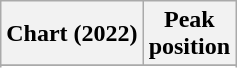<table class="wikitable sortable plainrowheaders" style="text-align:center">
<tr>
<th scope="col">Chart (2022)</th>
<th scope="col">Peak<br>position</th>
</tr>
<tr>
</tr>
<tr>
</tr>
</table>
